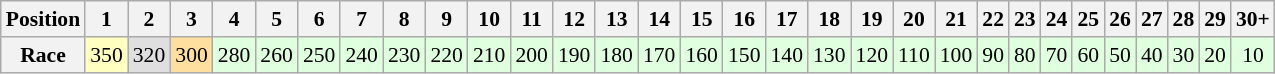<table class="wikitable" style="font-size: 90%; text-align:center;">
<tr>
<th>Position</th>
<th>1</th>
<th>2</th>
<th>3</th>
<th>4</th>
<th>5</th>
<th>6</th>
<th>7</th>
<th>8</th>
<th>9</th>
<th>10</th>
<th>11</th>
<th>12</th>
<th>13</th>
<th>14</th>
<th>15</th>
<th>16</th>
<th>17</th>
<th>18</th>
<th>19</th>
<th>20</th>
<th>21</th>
<th>22</th>
<th>23</th>
<th>24</th>
<th>25</th>
<th>26</th>
<th>27</th>
<th>28</th>
<th>29</th>
<th>30+</th>
</tr>
<tr>
<th>Race</th>
<td style="background:#ffffbf;">350</td>
<td style="background:#dfdfdf;">320</td>
<td style="background:#ffdf9f;">300</td>
<td style="background:#dfffdf;">280</td>
<td style="background:#dfffdf;">260</td>
<td style="background:#dfffdf;">250</td>
<td style="background:#dfffdf;">240</td>
<td style="background:#dfffdf;">230</td>
<td style="background:#dfffdf;">220</td>
<td style="background:#dfffdf;">210</td>
<td style="background:#dfffdf;">200</td>
<td style="background:#dfffdf;">190</td>
<td style="background:#dfffdf;">180</td>
<td style="background:#dfffdf;">170</td>
<td style="background:#dfffdf;">160</td>
<td style="background:#dfffdf;">150</td>
<td style="background:#dfffdf;">140</td>
<td style="background:#dfffdf;">130</td>
<td style="background:#dfffdf;">120</td>
<td style="background:#dfffdf;">110</td>
<td style="background:#dfffdf;">100</td>
<td style="background:#dfffdf;">90</td>
<td style="background:#dfffdf;">80</td>
<td style="background:#dfffdf;">70</td>
<td style="background:#dfffdf;">60</td>
<td style="background:#dfffdf;">50</td>
<td style="background:#dfffdf;">40</td>
<td style="background:#dfffdf;">30</td>
<td style="background:#dfffdf;">20</td>
<td style="background:#dfffdf;">10</td>
</tr>
</table>
